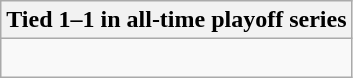<table class="wikitable collapsible collapsed">
<tr>
<th>Tied 1–1 in all-time playoff series</th>
</tr>
<tr>
<td><br>
</td>
</tr>
</table>
